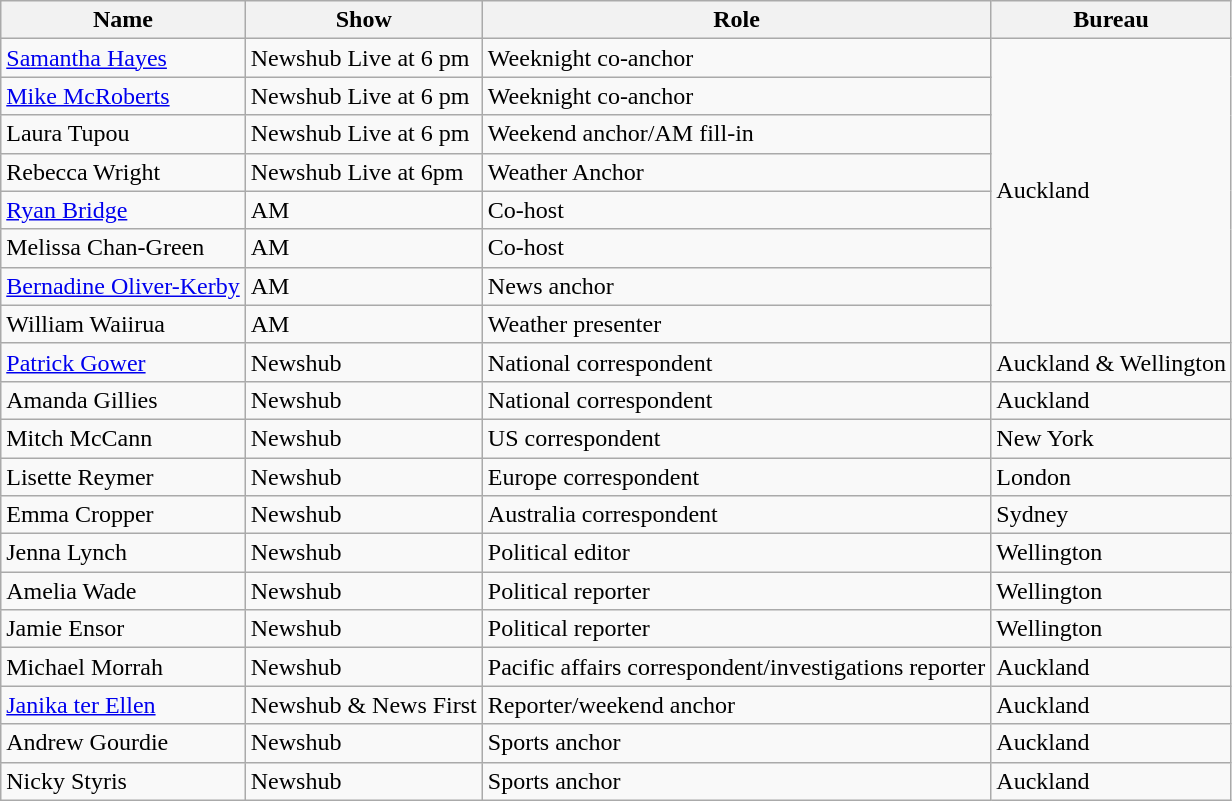<table class=wikitable>
<tr>
<th>Name</th>
<th>Show</th>
<th>Role</th>
<th>Bureau</th>
</tr>
<tr>
<td><a href='#'>Samantha Hayes</a></td>
<td>Newshub Live at 6 pm</td>
<td>Weeknight co-anchor</td>
<td rowspan="8">Auckland</td>
</tr>
<tr>
<td><a href='#'>Mike McRoberts</a></td>
<td>Newshub Live at 6 pm</td>
<td>Weeknight co-anchor</td>
</tr>
<tr>
<td>Laura Tupou</td>
<td>Newshub Live at 6 pm</td>
<td>Weekend anchor/AM fill-in</td>
</tr>
<tr>
<td>Rebecca Wright</td>
<td>Newshub  Live at 6pm</td>
<td>Weather Anchor</td>
</tr>
<tr>
<td><a href='#'>Ryan Bridge</a></td>
<td>AM</td>
<td>Co-host</td>
</tr>
<tr>
<td>Melissa Chan-Green</td>
<td>AM</td>
<td>Co-host</td>
</tr>
<tr>
<td><a href='#'>Bernadine Oliver-Kerby</a></td>
<td>AM</td>
<td>News anchor</td>
</tr>
<tr>
<td>William Waiirua</td>
<td>AM</td>
<td>Weather presenter</td>
</tr>
<tr>
<td><a href='#'>Patrick Gower</a></td>
<td>Newshub</td>
<td>National correspondent</td>
<td>Auckland & Wellington</td>
</tr>
<tr>
<td>Amanda Gillies</td>
<td>Newshub</td>
<td>National correspondent</td>
<td>Auckland</td>
</tr>
<tr>
<td>Mitch McCann</td>
<td>Newshub</td>
<td>US correspondent</td>
<td>New York</td>
</tr>
<tr>
<td>Lisette Reymer</td>
<td>Newshub</td>
<td>Europe correspondent</td>
<td>London</td>
</tr>
<tr>
<td>Emma Cropper</td>
<td>Newshub</td>
<td>Australia correspondent</td>
<td>Sydney</td>
</tr>
<tr>
<td>Jenna Lynch</td>
<td>Newshub</td>
<td>Political editor</td>
<td>Wellington</td>
</tr>
<tr>
<td>Amelia Wade</td>
<td>Newshub</td>
<td>Political reporter</td>
<td>Wellington</td>
</tr>
<tr>
<td>Jamie Ensor</td>
<td>Newshub</td>
<td>Political reporter</td>
<td>Wellington</td>
</tr>
<tr>
<td>Michael Morrah</td>
<td>Newshub</td>
<td>Pacific affairs correspondent/investigations reporter</td>
<td>Auckland</td>
</tr>
<tr>
<td><a href='#'>Janika ter Ellen</a></td>
<td>Newshub & News First</td>
<td>Reporter/weekend anchor</td>
<td>Auckland</td>
</tr>
<tr>
<td>Andrew Gourdie</td>
<td>Newshub</td>
<td>Sports anchor</td>
<td>Auckland</td>
</tr>
<tr>
<td>Nicky Styris</td>
<td>Newshub</td>
<td>Sports anchor</td>
<td>Auckland</td>
</tr>
</table>
